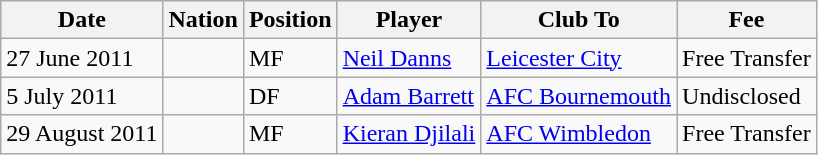<table class="wikitable">
<tr>
<th>Date</th>
<th>Nation</th>
<th>Position</th>
<th>Player</th>
<th>Club To</th>
<th>Fee</th>
</tr>
<tr>
<td>27 June 2011</td>
<td></td>
<td>MF</td>
<td><a href='#'>Neil Danns</a></td>
<td><a href='#'>Leicester City</a></td>
<td>Free Transfer</td>
</tr>
<tr>
<td>5 July 2011</td>
<td></td>
<td>DF</td>
<td><a href='#'>Adam Barrett</a></td>
<td><a href='#'>AFC Bournemouth</a></td>
<td>Undisclosed</td>
</tr>
<tr>
<td>29 August 2011</td>
<td></td>
<td>MF</td>
<td><a href='#'>Kieran Djilali</a></td>
<td><a href='#'>AFC Wimbledon</a></td>
<td>Free Transfer</td>
</tr>
</table>
